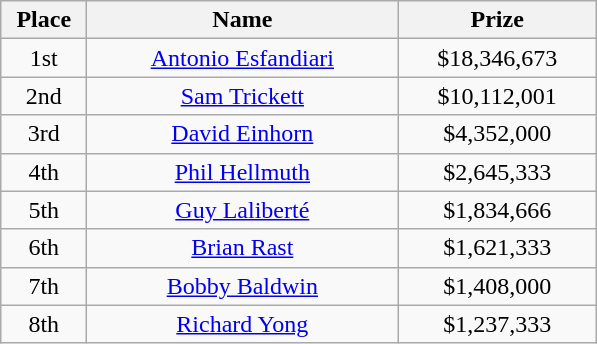<table class="wikitable">
<tr>
<th width="50">Place</th>
<th width="200">Name</th>
<th width="125">Prize</th>
</tr>
<tr>
<td align = "center">1st</td>
<td align = "center"> <a href='#'>Antonio Esfandiari</a></td>
<td align = "center">$18,346,673</td>
</tr>
<tr>
<td align = "center">2nd</td>
<td align = "center"> <a href='#'>Sam Trickett</a></td>
<td align = "center">$10,112,001</td>
</tr>
<tr>
<td align = "center">3rd</td>
<td align = "center"> <a href='#'>David Einhorn</a></td>
<td align = "center">$4,352,000</td>
</tr>
<tr>
<td align = "center">4th</td>
<td align = "center"> <a href='#'>Phil Hellmuth</a></td>
<td align = "center">$2,645,333</td>
</tr>
<tr>
<td align = "center">5th</td>
<td align = "center"> <a href='#'>Guy Laliberté</a></td>
<td align = "center">$1,834,666</td>
</tr>
<tr>
<td align = "center">6th</td>
<td align = "center"> <a href='#'>Brian Rast</a></td>
<td align = "center">$1,621,333</td>
</tr>
<tr>
<td align = "center">7th</td>
<td align = "center"> <a href='#'>Bobby Baldwin</a></td>
<td align = "center">$1,408,000</td>
</tr>
<tr>
<td align = "center">8th</td>
<td align = "center"> <a href='#'>Richard Yong</a></td>
<td align = "center">$1,237,333</td>
</tr>
</table>
